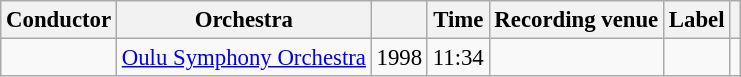<table class="wikitable sortable" style="margin-right:0; font-size:95%">
<tr>
<th scope="col">Conductor</th>
<th scope="col">Orchestra</th>
<th scope="col"></th>
<th scope="col">Time</th>
<th scope="col">Recording venue</th>
<th scope="col">Label</th>
<th scope="col"class="unsortable"></th>
</tr>
<tr>
<td></td>
<td><a href='#'>Oulu Symphony Orchestra</a></td>
<td>1998</td>
<td>11:34</td>
<td></td>
<td></td>
<td></td>
</tr>
</table>
